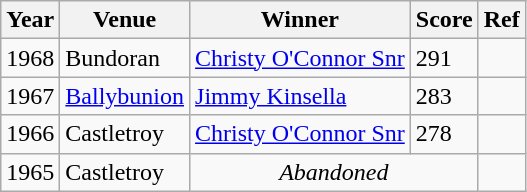<table class="wikitable">
<tr>
<th>Year</th>
<th>Venue</th>
<th>Winner</th>
<th>Score</th>
<th>Ref</th>
</tr>
<tr>
<td>1968</td>
<td>Bundoran</td>
<td> <a href='#'>Christy O'Connor Snr</a></td>
<td>291</td>
<td></td>
</tr>
<tr>
<td>1967</td>
<td><a href='#'>Ballybunion</a></td>
<td> <a href='#'>Jimmy Kinsella</a></td>
<td>283</td>
<td></td>
</tr>
<tr>
<td>1966</td>
<td>Castletroy</td>
<td> <a href='#'>Christy O'Connor Snr</a></td>
<td>278</td>
<td></td>
</tr>
<tr>
<td>1965</td>
<td>Castletroy</td>
<td colspan=2 align=center><em>Abandoned</em></td>
<td></td>
</tr>
</table>
